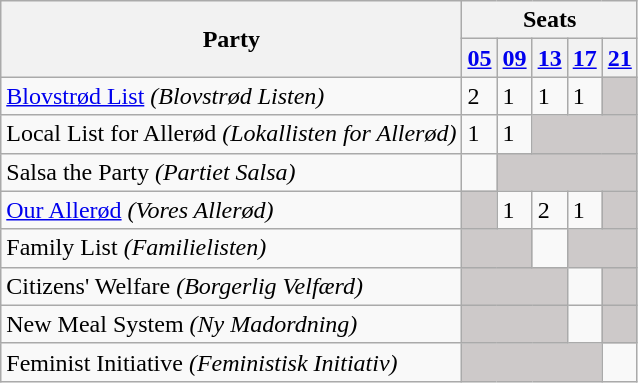<table class="wikitable">
<tr>
<th rowspan=2>Party</th>
<th colspan=5>Seats</th>
</tr>
<tr>
<th><a href='#'>05</a></th>
<th><a href='#'>09</a></th>
<th><a href='#'>13</a></th>
<th><a href='#'>17</a></th>
<th><a href='#'>21</a></th>
</tr>
<tr>
<td><a href='#'>Blovstrød List</a> <em>(Blovstrød Listen)</em></td>
<td>2</td>
<td>1</td>
<td>1</td>
<td>1</td>
<td style="background:#CDC9C9;"></td>
</tr>
<tr>
<td>Local List for Allerød <em>(Lokallisten for Allerød)</em></td>
<td>1</td>
<td>1</td>
<td style="background:#CDC9C9;" colspan=3></td>
</tr>
<tr>
<td>Salsa the Party <em>(Partiet Salsa)</em></td>
<td></td>
<td style="background:#CDC9C9;" colspan=4></td>
</tr>
<tr>
<td><a href='#'>Our Allerød</a> <em>(Vores Allerød)</em></td>
<td style="background:#CDC9C9;"></td>
<td>1</td>
<td>2</td>
<td>1</td>
<td style="background:#CDC9C9;"></td>
</tr>
<tr>
<td>Family List <em>(Familielisten)</em></td>
<td style="background:#CDC9C9;" colspan=2></td>
<td></td>
<td style="background:#CDC9C9;" colspan=2></td>
</tr>
<tr>
<td>Citizens' Welfare <em>(Borgerlig Velfærd)</em></td>
<td style="background:#CDC9C9;" colspan=3></td>
<td></td>
<td style="background:#CDC9C9;"></td>
</tr>
<tr>
<td>New Meal System <em>(Ny Madordning)</em></td>
<td style="background:#CDC9C9;" colspan=3></td>
<td></td>
<td style="background:#CDC9C9;"></td>
</tr>
<tr>
<td>Feminist Initiative <em>(Feministisk Initiativ)</em></td>
<td style="background:#CDC9C9;" colspan=4></td>
<td></td>
</tr>
</table>
